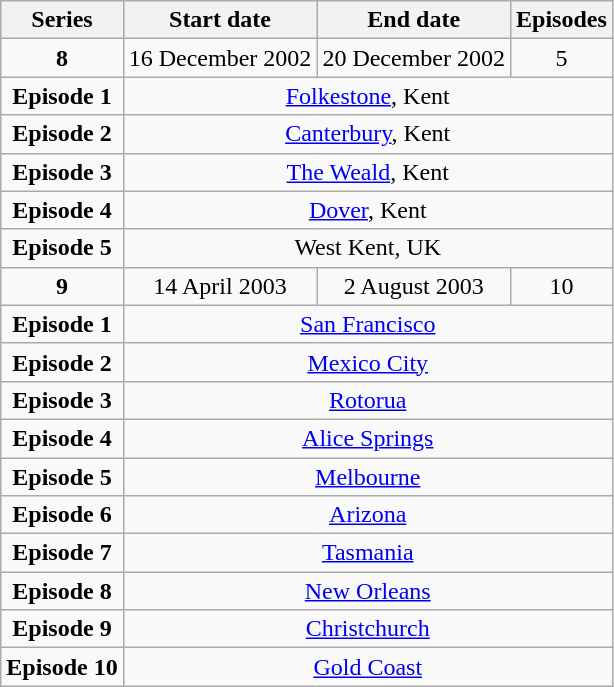<table class="wikitable">
<tr>
<th>Series</th>
<th>Start date</th>
<th>End date</th>
<th>Episodes</th>
</tr>
<tr>
<td align=center><strong>8</strong></td>
<td align=center>16 December 2002</td>
<td align=center>20 December 2002</td>
<td align=center>5</td>
</tr>
<tr>
<td align=center><strong>Episode 1</strong></td>
<td align=center colspan=3> <a href='#'>Folkestone</a>, Kent</td>
</tr>
<tr>
<td align=center><strong>Episode 2</strong></td>
<td align=center colspan=3> <a href='#'>Canterbury</a>, Kent</td>
</tr>
<tr>
<td align=center><strong>Episode 3</strong></td>
<td align=center colspan=3> <a href='#'>The Weald</a>, Kent</td>
</tr>
<tr>
<td align=center><strong>Episode 4</strong></td>
<td align=center colspan=3> <a href='#'>Dover</a>, Kent</td>
</tr>
<tr>
<td align=center><strong>Episode 5</strong></td>
<td align=center colspan=3> West Kent, UK</td>
</tr>
<tr>
<td align=center><strong>9</strong></td>
<td align=center>14 April 2003</td>
<td align=center>2 August 2003</td>
<td align=center>10</td>
</tr>
<tr>
<td align=center><strong>Episode 1</strong></td>
<td align=center colspan=3> <a href='#'>San Francisco</a></td>
</tr>
<tr>
<td align=center><strong>Episode 2</strong></td>
<td align=center colspan=3> <a href='#'>Mexico City</a></td>
</tr>
<tr>
<td align=center><strong>Episode 3</strong></td>
<td align=center colspan=3> <a href='#'>Rotorua</a></td>
</tr>
<tr>
<td align=center><strong>Episode 4</strong></td>
<td align=center colspan=3> <a href='#'>Alice Springs</a></td>
</tr>
<tr>
<td align=center><strong>Episode 5</strong></td>
<td align=center colspan=3> <a href='#'>Melbourne</a></td>
</tr>
<tr>
<td align=center><strong>Episode 6</strong></td>
<td align=center colspan=3> <a href='#'>Arizona</a></td>
</tr>
<tr>
<td align=center><strong>Episode 7</strong></td>
<td align=center colspan=3> <a href='#'>Tasmania</a></td>
</tr>
<tr>
<td align=center><strong>Episode 8</strong></td>
<td align=center colspan=3> <a href='#'>New Orleans</a></td>
</tr>
<tr>
<td align=center><strong>Episode 9</strong></td>
<td align=center colspan=3> <a href='#'>Christchurch</a></td>
</tr>
<tr>
<td align=center><strong>Episode 10</strong></td>
<td align=center colspan=3> <a href='#'>Gold Coast</a></td>
</tr>
</table>
